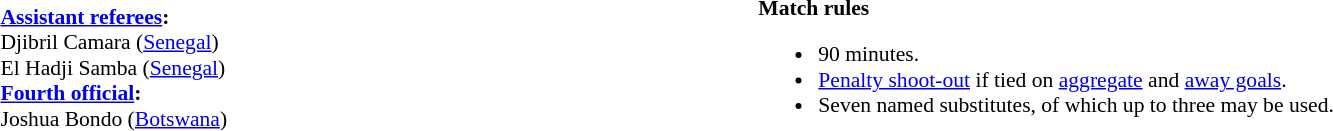<table style="width:100%; font-size:90%;">
<tr>
<td><br><strong><a href='#'>Assistant referees</a>:</strong>
<br>Djibril Camara (<a href='#'>Senegal</a>)
<br>El Hadji Samba (<a href='#'>Senegal</a>)
<br><strong><a href='#'>Fourth official</a>:</strong>
<br>Joshua Bondo (<a href='#'>Botswana</a>)</td>
<td style="width:60%; vertical-align:top;"><br><strong>Match rules</strong><ul><li>90 minutes.</li><li><a href='#'>Penalty shoot-out</a> if tied on <a href='#'>aggregate</a> and <a href='#'>away goals</a>.</li><li>Seven named substitutes, of which up to three may be used.</li></ul></td>
</tr>
</table>
